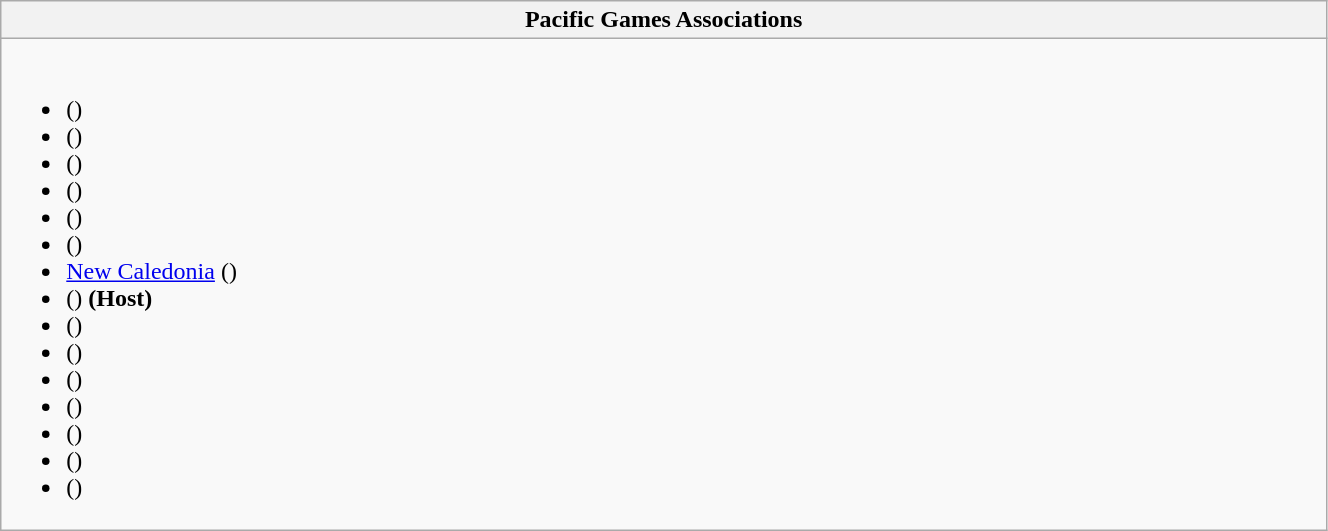<table class="wikitable collapsible" style="min-width:70%; max-width:58em;">
<tr>
<th>Pacific Games Associations</th>
</tr>
<tr>
<td><br><ul><li> ()</li><li> ()</li><li> ()</li><li> ()</li><li> ()</li><li> ()</li><li>  <a href='#'>New Caledonia</a> ()</li><li> () <strong>(Host)</strong></li><li> ()</li><li> ()</li><li> ()</li><li> ()</li><li> ()</li><li> ()</li><li> ()</li></ul></td>
</tr>
</table>
